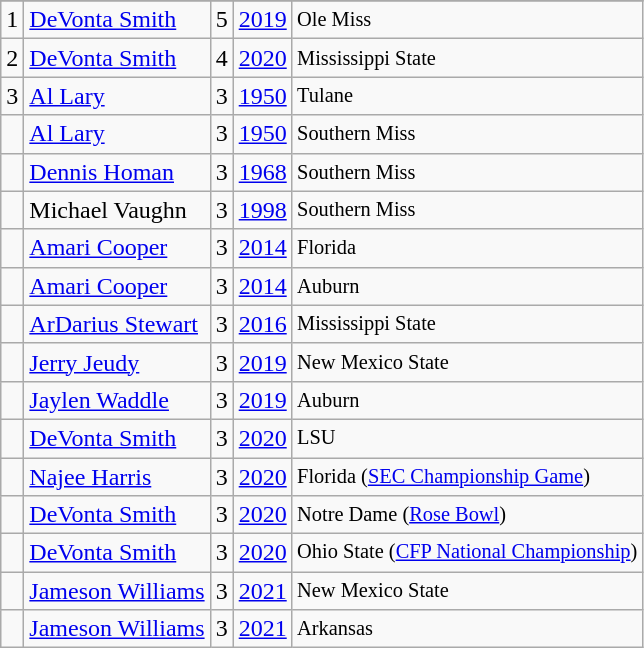<table class="wikitable">
<tr>
</tr>
<tr>
<td>1</td>
<td><a href='#'>DeVonta Smith</a></td>
<td>5</td>
<td><a href='#'>2019</a></td>
<td style="font-size:85%;">Ole Miss</td>
</tr>
<tr>
<td>2</td>
<td><a href='#'>DeVonta Smith</a></td>
<td>4</td>
<td><a href='#'>2020</a></td>
<td style="font-size:85%;">Mississippi State</td>
</tr>
<tr>
<td>3</td>
<td><a href='#'>Al Lary</a></td>
<td>3</td>
<td><a href='#'>1950</a></td>
<td style="font-size:85%;">Tulane</td>
</tr>
<tr>
<td></td>
<td><a href='#'>Al Lary</a></td>
<td>3</td>
<td><a href='#'>1950</a></td>
<td style="font-size:85%;">Southern Miss</td>
</tr>
<tr>
<td></td>
<td><a href='#'>Dennis Homan</a></td>
<td>3</td>
<td><a href='#'>1968</a></td>
<td style="font-size:85%;">Southern Miss</td>
</tr>
<tr>
<td></td>
<td>Michael Vaughn</td>
<td>3</td>
<td><a href='#'>1998</a></td>
<td style="font-size:85%;">Southern Miss</td>
</tr>
<tr>
<td></td>
<td><a href='#'>Amari Cooper</a></td>
<td>3</td>
<td><a href='#'>2014</a></td>
<td style="font-size:85%;">Florida</td>
</tr>
<tr>
<td></td>
<td><a href='#'>Amari Cooper</a></td>
<td>3</td>
<td><a href='#'>2014</a></td>
<td style="font-size:85%;">Auburn</td>
</tr>
<tr>
<td></td>
<td><a href='#'>ArDarius Stewart</a></td>
<td>3</td>
<td><a href='#'>2016</a></td>
<td style="font-size:85%;">Mississippi State</td>
</tr>
<tr>
<td></td>
<td><a href='#'>Jerry Jeudy</a></td>
<td>3</td>
<td><a href='#'>2019</a></td>
<td style="font-size:85%;">New Mexico State</td>
</tr>
<tr>
<td></td>
<td><a href='#'>Jaylen Waddle</a></td>
<td>3</td>
<td><a href='#'>2019</a></td>
<td style="font-size:85%;">Auburn</td>
</tr>
<tr>
<td></td>
<td><a href='#'>DeVonta Smith</a></td>
<td>3</td>
<td><a href='#'>2020</a></td>
<td style="font-size:85%;">LSU</td>
</tr>
<tr>
<td></td>
<td><a href='#'>Najee Harris</a></td>
<td>3</td>
<td><a href='#'>2020</a></td>
<td style="font-size:85%;">Florida (<a href='#'>SEC Championship Game</a>)</td>
</tr>
<tr>
<td></td>
<td><a href='#'>DeVonta Smith</a></td>
<td>3</td>
<td><a href='#'>2020</a></td>
<td style="font-size:85%;">Notre Dame (<a href='#'>Rose Bowl</a>)</td>
</tr>
<tr>
<td></td>
<td><a href='#'>DeVonta Smith</a></td>
<td>3</td>
<td><a href='#'>2020</a></td>
<td style="font-size:85%;">Ohio State (<a href='#'>CFP National Championship</a>)</td>
</tr>
<tr>
<td></td>
<td><a href='#'>Jameson Williams</a></td>
<td>3</td>
<td><a href='#'>2021</a></td>
<td style="font-size:85%;">New Mexico State</td>
</tr>
<tr>
<td></td>
<td><a href='#'>Jameson Williams</a></td>
<td>3</td>
<td><a href='#'>2021</a></td>
<td style="font-size:85%;">Arkansas</td>
</tr>
</table>
